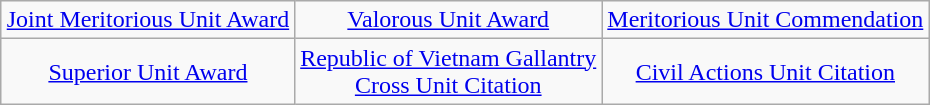<table class="wikitable" style="margin:1em auto; text-align:center;">
<tr>
<td><a href='#'>Joint Meritorious Unit Award</a></td>
<td><a href='#'>Valorous Unit Award</a></td>
<td><a href='#'>Meritorious Unit Commendation</a></td>
</tr>
<tr>
<td><a href='#'>Superior Unit Award</a></td>
<td><a href='#'>Republic of Vietnam Gallantry<br>Cross Unit Citation</a></td>
<td><a href='#'>Civil Actions Unit Citation</a></td>
</tr>
</table>
